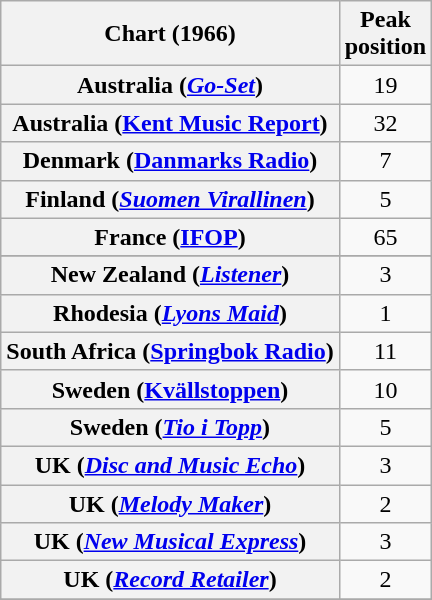<table class="wikitable sortable plainrowheaders" style="text-align:center">
<tr>
<th>Chart (1966)</th>
<th>Peak<br>position</th>
</tr>
<tr>
<th scope="row">Australia (<em><a href='#'>Go-Set</a></em>)</th>
<td>19</td>
</tr>
<tr>
<th scope="row">Australia (<a href='#'>Kent Music Report</a>)</th>
<td>32</td>
</tr>
<tr>
<th scope="row">Denmark (<a href='#'>Danmarks Radio</a>)</th>
<td style="text-align:center;">7</td>
</tr>
<tr>
<th scope="row">Finland (<a href='#'><em>Suomen Virallinen</em></a>)</th>
<td style="text-align:center;">5</td>
</tr>
<tr>
<th scope="row">France (<a href='#'>IFOP</a>)</th>
<td>65</td>
</tr>
<tr>
</tr>
<tr>
</tr>
<tr>
</tr>
<tr>
<th scope="row">New Zealand (<a href='#'><em>Listener</em></a>)</th>
<td style="text-align:center;">3</td>
</tr>
<tr>
<th scope="row">Rhodesia (<em><a href='#'>Lyons Maid</a></em>)</th>
<td style="text-align:center;">1</td>
</tr>
<tr>
<th scope="row">South Africa (<a href='#'>Springbok Radio</a>)</th>
<td>11</td>
</tr>
<tr>
<th scope="row">Sweden (<a href='#'>Kvällstoppen</a>)</th>
<td style="text-align:center;">10</td>
</tr>
<tr>
<th scope="row">Sweden (<em><a href='#'>Tio i Topp</a></em>)</th>
<td style="text-align:center;">5</td>
</tr>
<tr>
<th scope="row">UK (<em><a href='#'>Disc and Music Echo</a></em>)</th>
<td style="text-align:center;">3</td>
</tr>
<tr>
<th scope="row">UK (<em><a href='#'>Melody Maker</a></em>)</th>
<td style="text-align:center;">2</td>
</tr>
<tr>
<th scope="row">UK (<em><a href='#'>New Musical Express</a></em>)</th>
<td style="text-align:center;">3</td>
</tr>
<tr>
<th scope="row">UK (<em><a href='#'>Record Retailer</a></em>)</th>
<td style="text-align:center;">2</td>
</tr>
<tr>
</tr>
</table>
